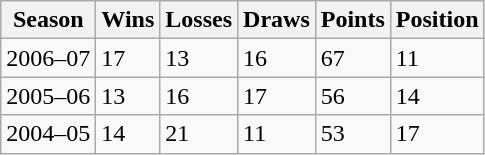<table class="wikitable">
<tr>
<th>Season</th>
<th>Wins</th>
<th>Losses</th>
<th>Draws</th>
<th>Points</th>
<th>Position</th>
</tr>
<tr>
<td>2006–07</td>
<td>17</td>
<td>13</td>
<td>16</td>
<td>67</td>
<td>11</td>
</tr>
<tr>
<td>2005–06</td>
<td>13</td>
<td>16</td>
<td>17</td>
<td>56</td>
<td>14</td>
</tr>
<tr>
<td>2004–05</td>
<td>14</td>
<td>21</td>
<td>11</td>
<td>53</td>
<td>17</td>
</tr>
</table>
